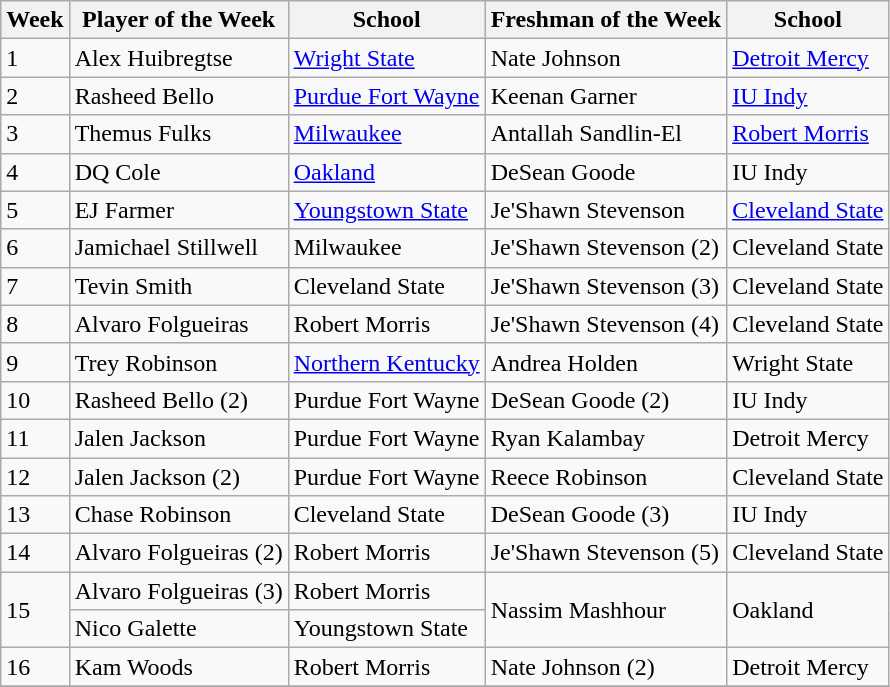<table class="wikitable" border="1">
<tr>
<th align="center">Week</th>
<th align="center">Player of the Week</th>
<th align="center">School</th>
<th align="center">Freshman of the Week</th>
<th align="center">School</th>
</tr>
<tr>
<td>1</td>
<td>Alex Huibregtse</td>
<td><a href='#'>Wright State</a></td>
<td>Nate Johnson</td>
<td><a href='#'>Detroit Mercy</a></td>
</tr>
<tr>
<td>2</td>
<td>Rasheed Bello</td>
<td><a href='#'>Purdue Fort Wayne</a></td>
<td>Keenan Garner</td>
<td><a href='#'>IU Indy</a></td>
</tr>
<tr>
<td>3</td>
<td>Themus Fulks</td>
<td><a href='#'>Milwaukee</a></td>
<td>Antallah Sandlin-El</td>
<td><a href='#'>Robert Morris</a></td>
</tr>
<tr>
<td>4</td>
<td>DQ Cole</td>
<td><a href='#'>Oakland</a></td>
<td>DeSean Goode</td>
<td>IU Indy</td>
</tr>
<tr>
<td>5</td>
<td>EJ Farmer</td>
<td><a href='#'>Youngstown State</a></td>
<td>Je'Shawn Stevenson</td>
<td><a href='#'>Cleveland State</a></td>
</tr>
<tr>
<td>6</td>
<td>Jamichael Stillwell</td>
<td>Milwaukee</td>
<td>Je'Shawn Stevenson (2)</td>
<td>Cleveland State</td>
</tr>
<tr>
<td>7</td>
<td>Tevin Smith</td>
<td>Cleveland State</td>
<td>Je'Shawn Stevenson (3)</td>
<td>Cleveland State</td>
</tr>
<tr>
<td>8</td>
<td>Alvaro Folgueiras</td>
<td>Robert Morris</td>
<td>Je'Shawn Stevenson (4)</td>
<td>Cleveland State</td>
</tr>
<tr>
<td>9</td>
<td>Trey Robinson</td>
<td><a href='#'>Northern Kentucky</a></td>
<td>Andrea Holden</td>
<td>Wright State</td>
</tr>
<tr>
<td>10</td>
<td>Rasheed Bello (2)</td>
<td>Purdue Fort Wayne</td>
<td>DeSean Goode (2)</td>
<td>IU Indy</td>
</tr>
<tr>
<td>11</td>
<td>Jalen Jackson</td>
<td>Purdue Fort Wayne</td>
<td>Ryan Kalambay</td>
<td>Detroit Mercy</td>
</tr>
<tr>
<td>12</td>
<td>Jalen Jackson (2)</td>
<td>Purdue Fort Wayne</td>
<td>Reece Robinson</td>
<td>Cleveland State</td>
</tr>
<tr>
<td>13</td>
<td>Chase Robinson</td>
<td>Cleveland State</td>
<td>DeSean Goode (3)</td>
<td>IU Indy</td>
</tr>
<tr>
<td>14</td>
<td>Alvaro Folgueiras (2)</td>
<td>Robert Morris</td>
<td>Je'Shawn Stevenson (5)</td>
<td>Cleveland State</td>
</tr>
<tr>
<td rowspan=2>15</td>
<td>Alvaro Folgueiras (3)</td>
<td>Robert Morris</td>
<td rowspan=2>Nassim Mashhour</td>
<td rowspan=2>Oakland</td>
</tr>
<tr>
<td>Nico Galette</td>
<td>Youngstown State</td>
</tr>
<tr>
<td>16</td>
<td>Kam Woods</td>
<td>Robert Morris</td>
<td>Nate Johnson (2)</td>
<td>Detroit Mercy</td>
</tr>
<tr>
</tr>
</table>
